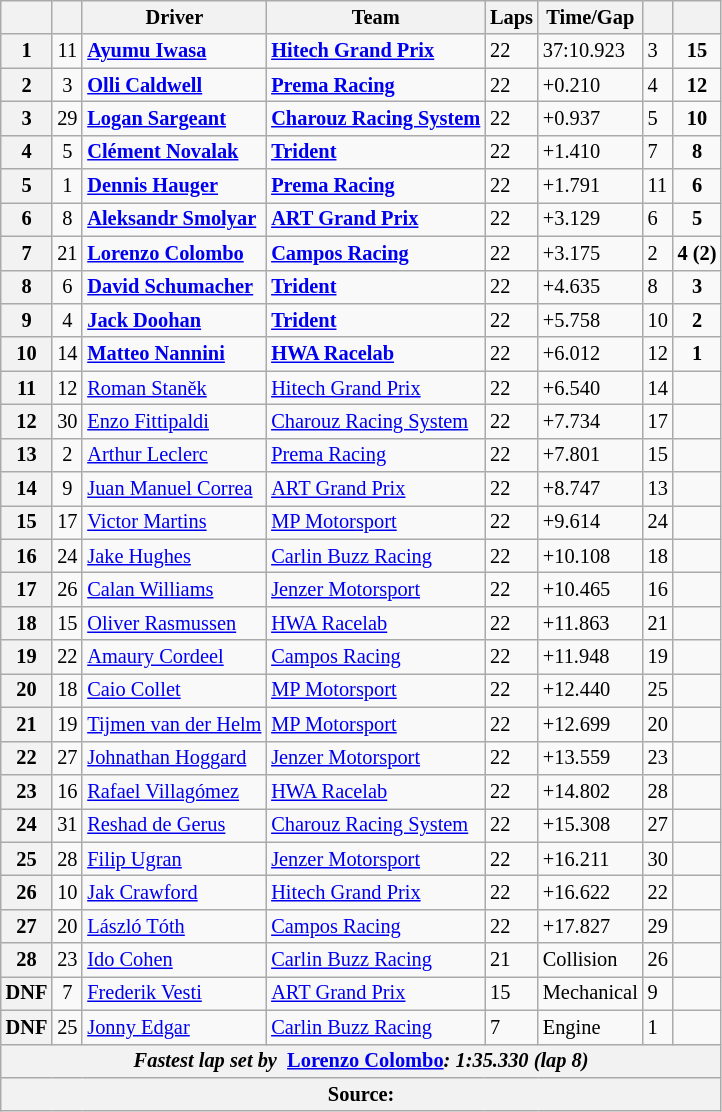<table class="wikitable" style="font-size:85%">
<tr>
<th></th>
<th></th>
<th>Driver</th>
<th>Team</th>
<th>Laps</th>
<th>Time/Gap</th>
<th></th>
<th></th>
</tr>
<tr>
<th>1</th>
<td align="center">11</td>
<td> <strong><a href='#'>Ayumu Iwasa</a></strong></td>
<td><strong><a href='#'>Hitech Grand Prix</a></strong></td>
<td>22</td>
<td>37:10.923</td>
<td>3</td>
<td align="center"><strong>15</strong></td>
</tr>
<tr>
<th>2</th>
<td align="center">3</td>
<td> <strong><a href='#'>Olli Caldwell</a></strong></td>
<td><strong><a href='#'>Prema Racing</a></strong></td>
<td>22</td>
<td>+0.210</td>
<td>4</td>
<td align="center"><strong>12</strong></td>
</tr>
<tr>
<th>3</th>
<td align="center">29</td>
<td> <strong><a href='#'>Logan Sargeant</a></strong></td>
<td><strong><a href='#'>Charouz Racing System</a></strong></td>
<td>22</td>
<td>+0.937</td>
<td>5</td>
<td align="center"><strong>10</strong></td>
</tr>
<tr>
<th>4</th>
<td align="center">5</td>
<td> <strong><a href='#'>Clément Novalak</a></strong></td>
<td><strong><a href='#'>Trident</a></strong></td>
<td>22</td>
<td>+1.410</td>
<td>7</td>
<td align="center"><strong>8</strong></td>
</tr>
<tr>
<th>5</th>
<td align="center">1</td>
<td> <strong><a href='#'>Dennis Hauger</a></strong></td>
<td><strong><a href='#'>Prema Racing</a></strong></td>
<td>22</td>
<td>+1.791</td>
<td>11</td>
<td align="center"><strong>6</strong></td>
</tr>
<tr>
<th>6</th>
<td align="center">8</td>
<td> <strong><a href='#'>Aleksandr Smolyar</a></strong></td>
<td><strong><a href='#'>ART Grand Prix</a></strong></td>
<td>22</td>
<td>+3.129</td>
<td>6</td>
<td align="center"><strong>5</strong></td>
</tr>
<tr>
<th>7</th>
<td align="center">21</td>
<td> <strong><a href='#'>Lorenzo Colombo</a></strong></td>
<td><strong><a href='#'>Campos Racing</a></strong></td>
<td>22</td>
<td>+3.175</td>
<td>2</td>
<td align="center"><strong>4 (2)</strong></td>
</tr>
<tr>
<th>8</th>
<td align="center">6</td>
<td> <strong><a href='#'>David Schumacher</a></strong></td>
<td><strong><a href='#'>Trident</a></strong></td>
<td>22</td>
<td>+4.635</td>
<td>8</td>
<td align="center"><strong>3</strong></td>
</tr>
<tr>
<th>9</th>
<td align="center">4</td>
<td> <strong><a href='#'>Jack Doohan</a></strong></td>
<td><strong><a href='#'>Trident</a></strong></td>
<td>22</td>
<td>+5.758</td>
<td>10</td>
<td align="center"><strong>2</strong></td>
</tr>
<tr>
<th>10</th>
<td align="center">14</td>
<td> <strong><a href='#'>Matteo Nannini</a></strong></td>
<td><strong><a href='#'>HWA Racelab</a></strong></td>
<td>22</td>
<td>+6.012</td>
<td>12</td>
<td align="center"><strong>1</strong></td>
</tr>
<tr>
<th>11</th>
<td align="center">12</td>
<td> <a href='#'>Roman Staněk</a></td>
<td><a href='#'>Hitech Grand Prix</a></td>
<td>22</td>
<td>+6.540</td>
<td>14</td>
<td></td>
</tr>
<tr>
<th>12</th>
<td align="center">30</td>
<td> <a href='#'>Enzo Fittipaldi</a></td>
<td><a href='#'>Charouz Racing System</a></td>
<td>22</td>
<td>+7.734</td>
<td>17</td>
<td align="center"></td>
</tr>
<tr>
<th>13</th>
<td align="center">2</td>
<td> <a href='#'>Arthur Leclerc</a></td>
<td><a href='#'>Prema Racing</a></td>
<td>22</td>
<td>+7.801</td>
<td>15</td>
<td align="center"></td>
</tr>
<tr>
<th>14</th>
<td align="center">9</td>
<td> <a href='#'>Juan Manuel Correa</a></td>
<td><a href='#'>ART Grand Prix</a></td>
<td>22</td>
<td>+8.747</td>
<td>13</td>
<td></td>
</tr>
<tr>
<th>15</th>
<td align="center">17</td>
<td> <a href='#'>Victor Martins</a></td>
<td><a href='#'>MP Motorsport</a></td>
<td>22</td>
<td>+9.614</td>
<td>24</td>
<td></td>
</tr>
<tr>
<th>16</th>
<td align="center">24</td>
<td> <a href='#'>Jake Hughes</a></td>
<td><a href='#'>Carlin Buzz Racing</a></td>
<td>22</td>
<td>+10.108</td>
<td>18</td>
<td></td>
</tr>
<tr>
<th>17</th>
<td align="center">26</td>
<td> <a href='#'>Calan Williams</a></td>
<td><a href='#'>Jenzer Motorsport</a></td>
<td>22</td>
<td>+10.465</td>
<td>16</td>
<td></td>
</tr>
<tr>
<th>18</th>
<td align="center">15</td>
<td> <a href='#'>Oliver Rasmussen</a></td>
<td><a href='#'>HWA Racelab</a></td>
<td>22</td>
<td>+11.863</td>
<td>21</td>
<td></td>
</tr>
<tr>
<th>19</th>
<td align="center">22</td>
<td> <a href='#'>Amaury Cordeel</a></td>
<td><a href='#'>Campos Racing</a></td>
<td>22</td>
<td>+11.948</td>
<td>19</td>
<td></td>
</tr>
<tr>
<th>20</th>
<td align="center">18</td>
<td> <a href='#'>Caio Collet</a></td>
<td><a href='#'>MP Motorsport</a></td>
<td>22</td>
<td>+12.440</td>
<td>25</td>
<td></td>
</tr>
<tr>
<th>21</th>
<td align="center">19</td>
<td> <a href='#'>Tijmen van der Helm</a></td>
<td><a href='#'>MP Motorsport</a></td>
<td>22</td>
<td>+12.699</td>
<td>20</td>
<td></td>
</tr>
<tr>
<th>22</th>
<td align="center">27</td>
<td> <a href='#'>Johnathan Hoggard</a></td>
<td><a href='#'>Jenzer Motorsport</a></td>
<td>22</td>
<td>+13.559</td>
<td>23</td>
<td align="center"></td>
</tr>
<tr>
<th>23</th>
<td align="center">16</td>
<td> <a href='#'>Rafael Villagómez</a></td>
<td><a href='#'>HWA Racelab</a></td>
<td>22</td>
<td>+14.802</td>
<td>28</td>
<td></td>
</tr>
<tr>
<th>24</th>
<td align="center">31</td>
<td> <a href='#'>Reshad de Gerus</a></td>
<td><a href='#'>Charouz Racing System</a></td>
<td>22</td>
<td>+15.308</td>
<td>27</td>
<td align="center"></td>
</tr>
<tr>
<th>25</th>
<td align="center">28</td>
<td> <a href='#'>Filip Ugran</a></td>
<td><a href='#'>Jenzer Motorsport</a></td>
<td>22</td>
<td>+16.211</td>
<td>30</td>
<td align="center"></td>
</tr>
<tr>
<th>26</th>
<td align="center">10</td>
<td> <a href='#'>Jak Crawford</a></td>
<td><a href='#'>Hitech Grand Prix</a></td>
<td>22</td>
<td>+16.622</td>
<td>22</td>
<td></td>
</tr>
<tr>
<th>27</th>
<td align="center">20</td>
<td> <a href='#'>László Tóth</a></td>
<td><a href='#'>Campos Racing</a></td>
<td>22</td>
<td>+17.827</td>
<td>29</td>
<td></td>
</tr>
<tr>
<th>28</th>
<td align="center">23</td>
<td> <a href='#'>Ido Cohen</a></td>
<td><a href='#'>Carlin Buzz Racing</a></td>
<td>21</td>
<td>Collision</td>
<td>26</td>
<td></td>
</tr>
<tr>
<th>DNF</th>
<td align="center">7</td>
<td> <a href='#'>Frederik Vesti</a></td>
<td><a href='#'>ART Grand Prix</a></td>
<td>15</td>
<td>Mechanical</td>
<td>9</td>
<td align="center"></td>
</tr>
<tr>
<th>DNF</th>
<td align="center">25</td>
<td> <a href='#'>Jonny Edgar</a></td>
<td><a href='#'>Carlin Buzz Racing</a></td>
<td>7</td>
<td>Engine</td>
<td>1</td>
<td></td>
</tr>
<tr>
<th colspan="8"><em>Fastest lap set by</em>  <a href='#'>Lorenzo Colombo</a><em>: 1:35.330 (lap 8)</em></th>
</tr>
<tr>
<th colspan="8">Source:</th>
</tr>
</table>
